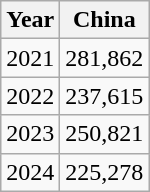<table class="wikitable">
<tr>
<th>Year</th>
<th>China</th>
</tr>
<tr>
<td>2021</td>
<td>281,862</td>
</tr>
<tr>
<td>2022</td>
<td>237,615</td>
</tr>
<tr>
<td>2023</td>
<td>250,821</td>
</tr>
<tr>
<td>2024</td>
<td>225,278</td>
</tr>
</table>
